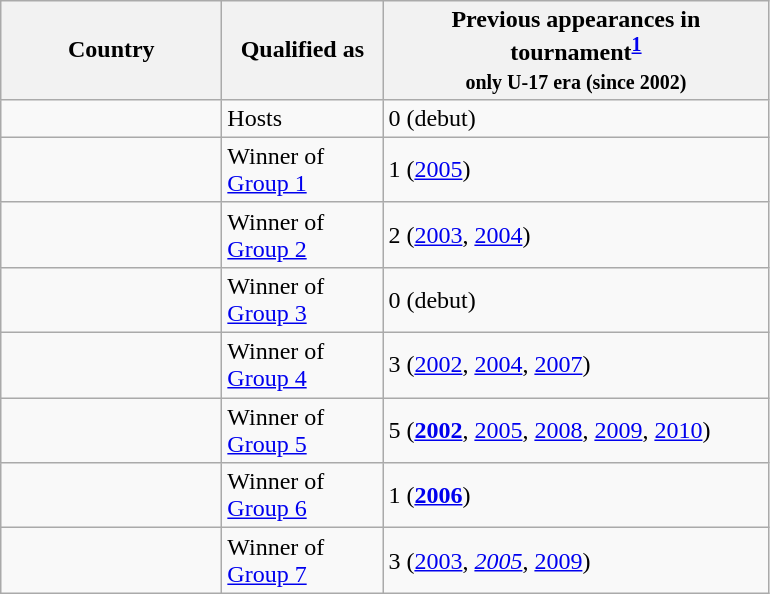<table class="wikitable sortable">
<tr>
<th scope="col" width="140">Country</th>
<th scope="col" width="100">Qualified as</th>
<th scope="col" width="250">Previous appearances in tournament<sup><strong><a href='#'>1</a></strong></sup><br><small>only U-17 era (since 2002)</small></th>
</tr>
<tr>
<td></td>
<td>Hosts</td>
<td>0 (debut)</td>
</tr>
<tr>
<td></td>
<td>Winner of <a href='#'>Group 1</a></td>
<td>1 (<a href='#'>2005</a>)</td>
</tr>
<tr>
<td></td>
<td>Winner of <a href='#'>Group 2</a></td>
<td>2 (<a href='#'>2003</a>, <a href='#'>2004</a>)</td>
</tr>
<tr>
<td></td>
<td>Winner of <a href='#'>Group 3</a></td>
<td>0 (debut)</td>
</tr>
<tr>
<td></td>
<td>Winner of <a href='#'>Group 4</a></td>
<td>3 (<a href='#'>2002</a>, <a href='#'>2004</a>, <a href='#'>2007</a>)</td>
</tr>
<tr>
<td></td>
<td>Winner of <a href='#'>Group 5</a></td>
<td>5 (<strong><a href='#'>2002</a></strong>, <a href='#'>2005</a>, <a href='#'>2008</a>, <a href='#'>2009</a>, <a href='#'>2010</a>)</td>
</tr>
<tr>
<td></td>
<td>Winner of <a href='#'>Group 6</a></td>
<td>1 (<strong><a href='#'>2006</a></strong>)</td>
</tr>
<tr>
<td></td>
<td>Winner of <a href='#'>Group 7</a></td>
<td>3 (<a href='#'>2003</a>, <em><a href='#'>2005</a></em>, <a href='#'>2009</a>)</td>
</tr>
</table>
